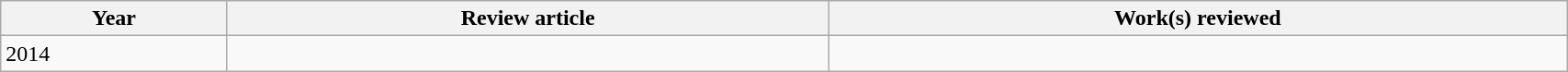<table class='wikitable sortable' width='90%'>
<tr>
<th>Year</th>
<th class='unsortable'>Review article</th>
<th class='unsortable'>Work(s) reviewed</th>
</tr>
<tr>
<td>2014</td>
<td></td>
<td></td>
</tr>
</table>
